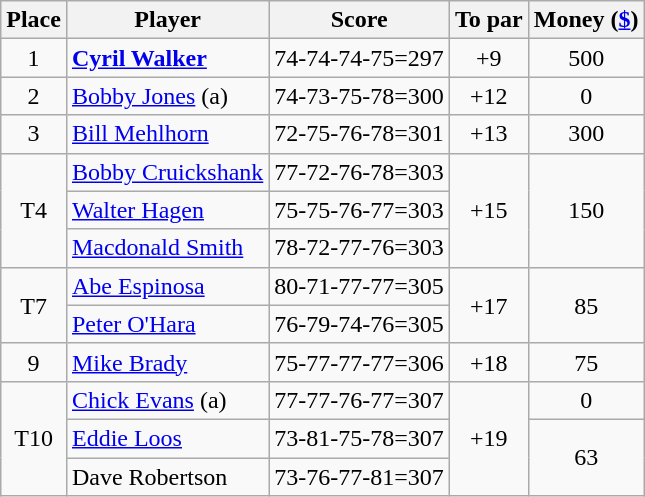<table class=wikitable>
<tr>
<th>Place</th>
<th>Player</th>
<th>Score</th>
<th>To par</th>
<th>Money (<a href='#'>$</a>)</th>
</tr>
<tr>
<td align=center>1</td>
<td> <strong><a href='#'>Cyril Walker</a></strong></td>
<td>74-74-74-75=297</td>
<td align=center>+9</td>
<td align=center>500</td>
</tr>
<tr>
<td align=center>2</td>
<td> <a href='#'>Bobby Jones</a> (a)</td>
<td>74-73-75-78=300</td>
<td align=center>+12</td>
<td align=center>0</td>
</tr>
<tr>
<td align=center>3</td>
<td> <a href='#'>Bill Mehlhorn</a></td>
<td>72-75-76-78=301</td>
<td align=center>+13</td>
<td align=center>300</td>
</tr>
<tr>
<td rowspan=3 align=center>T4</td>
<td> <a href='#'>Bobby Cruickshank</a></td>
<td>77-72-76-78=303</td>
<td rowspan=3 align=center>+15</td>
<td rowspan=3 align=center>150</td>
</tr>
<tr>
<td> <a href='#'>Walter Hagen</a></td>
<td>75-75-76-77=303</td>
</tr>
<tr>
<td> <a href='#'>Macdonald Smith</a></td>
<td>78-72-77-76=303</td>
</tr>
<tr>
<td rowspan=2 align=center>T7</td>
<td> <a href='#'>Abe Espinosa</a></td>
<td>80-71-77-77=305</td>
<td rowspan=2 align=center>+17</td>
<td rowspan=2 align=center>85</td>
</tr>
<tr>
<td> <a href='#'>Peter O'Hara</a></td>
<td>76-79-74-76=305</td>
</tr>
<tr>
<td align=center>9</td>
<td> <a href='#'>Mike Brady</a></td>
<td>75-77-77-77=306</td>
<td align=center>+18</td>
<td align=center>75</td>
</tr>
<tr>
<td rowspan=3 align=center>T10</td>
<td> <a href='#'>Chick Evans</a> (a)</td>
<td>77-77-76-77=307</td>
<td rowspan=3 align=center>+19</td>
<td align=center>0</td>
</tr>
<tr>
<td> <a href='#'>Eddie Loos</a></td>
<td>73-81-75-78=307</td>
<td rowspan=2 align=center>63</td>
</tr>
<tr>
<td> Dave Robertson</td>
<td>73-76-77-81=307</td>
</tr>
</table>
